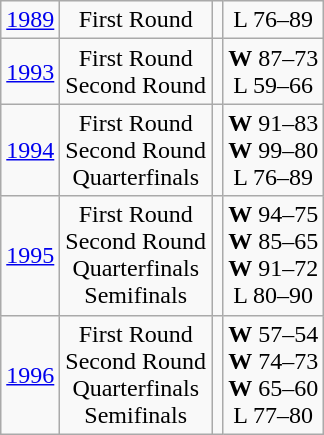<table class="wikitable">
<tr align="center">
<td><a href='#'>1989</a></td>
<td>First Round</td>
<td></td>
<td>L 76–89</td>
</tr>
<tr align="center">
<td><a href='#'>1993</a></td>
<td>First Round<br>Second Round</td>
<td><br></td>
<td><strong>W</strong> 87–73<br>L 59–66</td>
</tr>
<tr align="center">
<td><a href='#'>1994</a></td>
<td>First Round<br>Second Round<br>Quarterfinals</td>
<td><br><br></td>
<td><strong>W</strong> 91–83<br><strong>W</strong> 99–80<br>L 76–89</td>
</tr>
<tr align="center">
<td><a href='#'>1995</a></td>
<td>First Round<br>Second Round<br>Quarterfinals<br>Semifinals</td>
<td><br><br><br></td>
<td><strong>W</strong> 94–75<br><strong>W</strong> 85–65<br><strong>W</strong> 91–72<br>L 80–90</td>
</tr>
<tr align="center">
<td><a href='#'>1996</a></td>
<td>First Round<br>Second Round<br>Quarterfinals<br>Semifinals</td>
<td><br><br><br></td>
<td><strong>W</strong> 57–54<br><strong>W</strong> 74–73<br><strong>W</strong> 65–60<br>L 77–80</td>
</tr>
</table>
